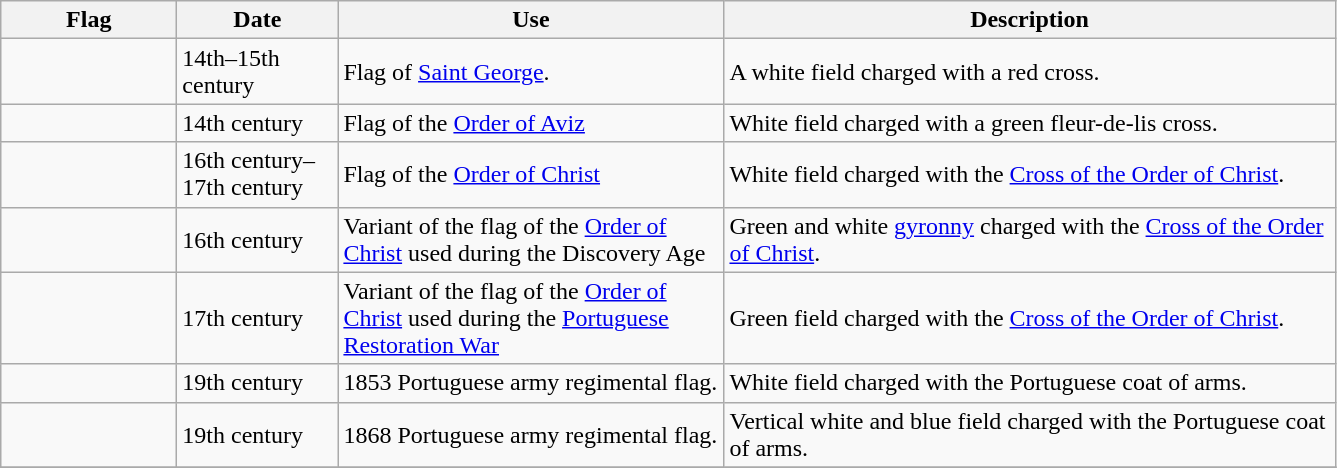<table class="wikitable">
<tr>
<th width="110">Flag</th>
<th width="100">Date</th>
<th width="250">Use</th>
<th width="400">Description</th>
</tr>
<tr>
<td></td>
<td>14th–15th century</td>
<td>Flag of <a href='#'>Saint George</a>.</td>
<td>A white field charged with a red cross.</td>
</tr>
<tr>
<td></td>
<td>14th century</td>
<td>Flag of the <a href='#'>Order of Aviz</a></td>
<td>White field charged with a green fleur-de-lis cross.</td>
</tr>
<tr>
<td></td>
<td>16th century–17th century</td>
<td>Flag of the <a href='#'>Order of Christ</a></td>
<td>White field charged with the <a href='#'>Cross of the Order of Christ</a>.</td>
</tr>
<tr>
<td></td>
<td>16th century</td>
<td>Variant of the flag of the <a href='#'>Order of Christ</a> used during the Discovery Age</td>
<td>Green and white <a href='#'>gyronny</a> charged with the <a href='#'>Cross of the Order of Christ</a>.</td>
</tr>
<tr>
<td></td>
<td>17th century</td>
<td>Variant of the flag of the <a href='#'>Order of Christ</a> used during the <a href='#'>Portuguese Restoration War</a></td>
<td>Green field charged with the <a href='#'>Cross of the Order of Christ</a>.</td>
</tr>
<tr>
<td></td>
<td>19th century</td>
<td>1853 Portuguese army regimental flag.</td>
<td>White field charged with the Portuguese coat of arms.</td>
</tr>
<tr>
<td></td>
<td>19th century</td>
<td>1868 Portuguese army regimental flag.</td>
<td>Vertical white and blue field charged with the Portuguese coat of arms.</td>
</tr>
<tr>
</tr>
</table>
